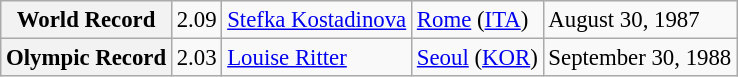<table class="wikitable" style="font-size:95%;">
<tr>
<th>World Record</th>
<td>2.09</td>
<td> <a href='#'>Stefka Kostadinova</a></td>
<td><a href='#'>Rome</a> (<a href='#'>ITA</a>)</td>
<td>August 30, 1987</td>
</tr>
<tr>
<th>Olympic Record</th>
<td>2.03</td>
<td> <a href='#'>Louise Ritter</a></td>
<td><a href='#'>Seoul</a> (<a href='#'>KOR</a>)</td>
<td>September 30, 1988</td>
</tr>
</table>
